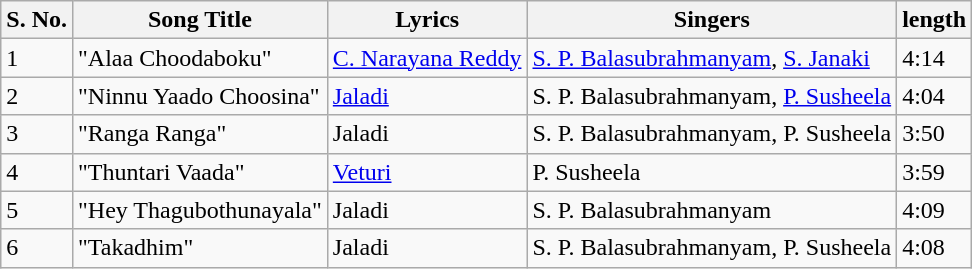<table class="wikitable">
<tr>
<th>S. No.</th>
<th>Song Title</th>
<th>Lyrics</th>
<th>Singers</th>
<th>length</th>
</tr>
<tr>
<td>1</td>
<td>"Alaa Choodaboku"</td>
<td><a href='#'>C. Narayana Reddy</a></td>
<td><a href='#'>S. P. Balasubrahmanyam</a>, <a href='#'>S. Janaki</a></td>
<td>4:14</td>
</tr>
<tr>
<td>2</td>
<td>"Ninnu Yaado Choosina"</td>
<td><a href='#'>Jaladi</a></td>
<td>S. P. Balasubrahmanyam, <a href='#'>P. Susheela</a></td>
<td>4:04</td>
</tr>
<tr>
<td>3</td>
<td>"Ranga Ranga"</td>
<td>Jaladi</td>
<td>S. P. Balasubrahmanyam, P. Susheela</td>
<td>3:50</td>
</tr>
<tr>
<td>4</td>
<td>"Thuntari Vaada"</td>
<td><a href='#'>Veturi</a></td>
<td>P. Susheela</td>
<td>3:59</td>
</tr>
<tr>
<td>5</td>
<td>"Hey Thagubothunayala"</td>
<td>Jaladi</td>
<td>S. P. Balasubrahmanyam</td>
<td>4:09</td>
</tr>
<tr>
<td>6</td>
<td>"Takadhim"</td>
<td>Jaladi</td>
<td>S. P. Balasubrahmanyam, P. Susheela</td>
<td>4:08</td>
</tr>
</table>
